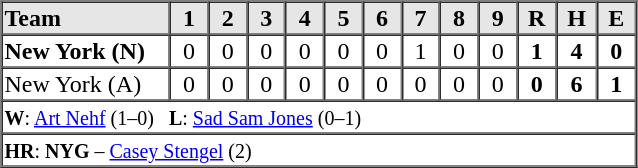<table border=1 cellspacing=0 width=425 style="margin-left:3em;">
<tr style="text-align:center; background-color:#e6e6e6;">
<th align=left width=125>Team</th>
<th width=25>1</th>
<th width=25>2</th>
<th width=25>3</th>
<th width=25>4</th>
<th width=25>5</th>
<th width=25>6</th>
<th width=25>7</th>
<th width=25>8</th>
<th width=25>9</th>
<th width=25>R</th>
<th width=25>H</th>
<th width=25>E</th>
</tr>
<tr style="text-align:center;">
<td align=left><strong>New York (N)</strong></td>
<td>0</td>
<td>0</td>
<td>0</td>
<td>0</td>
<td>0</td>
<td>0</td>
<td>1</td>
<td>0</td>
<td>0</td>
<td><strong>1</strong></td>
<td><strong>4</strong></td>
<td><strong>0</strong></td>
</tr>
<tr style="text-align:center;">
<td align=left>New York (A)</td>
<td>0</td>
<td>0</td>
<td>0</td>
<td>0</td>
<td>0</td>
<td>0</td>
<td>0</td>
<td>0</td>
<td>0</td>
<td><strong>0</strong></td>
<td><strong>6</strong></td>
<td><strong>1</strong></td>
</tr>
<tr style="text-align:left;">
<td colspan=13><small><strong>W</strong>: <a href='#'>Art Nehf</a>  (1–0)   <strong>L</strong>: <a href='#'>Sad Sam Jones</a> (0–1)</small></td>
</tr>
<tr style="text-align:left;">
<td colspan=13><small><strong>HR</strong>: <strong>NYG</strong> – <a href='#'>Casey Stengel</a> (2)</small></td>
</tr>
</table>
